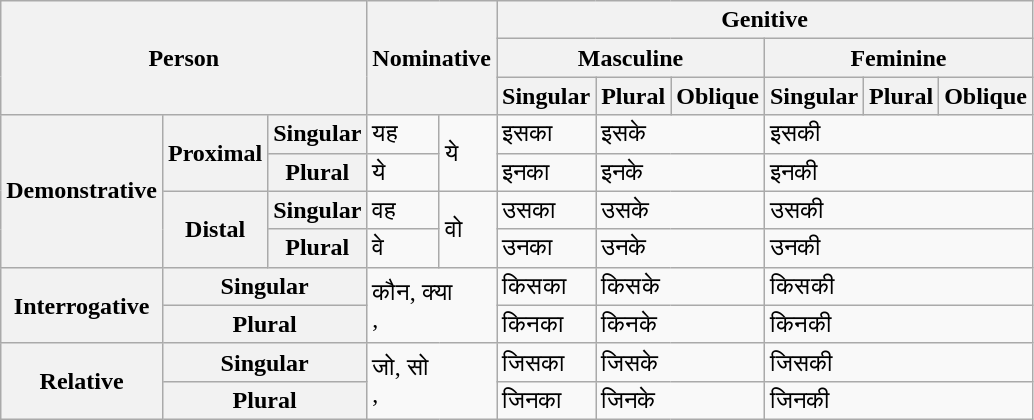<table class="wikitable">
<tr>
<th colspan="3" rowspan="3">Person</th>
<th colspan="2" rowspan="3">Nominative</th>
<th colspan="6">Genitive</th>
</tr>
<tr>
<th colspan="3">Masculine</th>
<th colspan="3">Feminine</th>
</tr>
<tr>
<th>Singular</th>
<th>Plural</th>
<th>Oblique</th>
<th>Singular</th>
<th>Plural</th>
<th>Oblique</th>
</tr>
<tr>
<th rowspan="4">Demonstrative</th>
<th rowspan="2">Proximal</th>
<th>Singular</th>
<td>यह<br></td>
<td rowspan="2">ये<br></td>
<td>इसका<br></td>
<td colspan="2">इसके<br></td>
<td colspan="3">इसकी<br></td>
</tr>
<tr>
<th>Plural</th>
<td>ये<br></td>
<td>इनका<br></td>
<td colspan="2">इनके<br></td>
<td colspan="3">इनकी<br></td>
</tr>
<tr>
<th rowspan="2">Distal</th>
<th>Singular</th>
<td>वह<br></td>
<td rowspan="2">वो<br></td>
<td>उसका<br></td>
<td colspan="2">उसके<br></td>
<td colspan="3">उसकी<br></td>
</tr>
<tr>
<th>Plural</th>
<td>वे<br></td>
<td>उनका<br></td>
<td colspan="2">उनके<br></td>
<td colspan="3">उनकी<br></td>
</tr>
<tr>
<th rowspan="2">Interrogative</th>
<th colspan="2">Singular</th>
<td colspan="2" rowspan="2">कौन, क्या<br>, </td>
<td>किसका<br></td>
<td colspan="2">किसके<br></td>
<td colspan="3">किसकी<br></td>
</tr>
<tr>
<th colspan="2">Plural</th>
<td>किनका<br></td>
<td colspan="2">किनके<br></td>
<td colspan="3">किनकी<br></td>
</tr>
<tr>
<th rowspan="2">Relative</th>
<th colspan="2">Singular</th>
<td colspan="2" rowspan="2">जो, सो<br>, </td>
<td>जिसका<br></td>
<td colspan="2">जिसके<br></td>
<td colspan="3">जिसकी<br></td>
</tr>
<tr>
<th colspan="2">Plural</th>
<td>जिनका<br></td>
<td colspan="2">जिनके<br></td>
<td colspan="3">जिनकी<br></td>
</tr>
</table>
